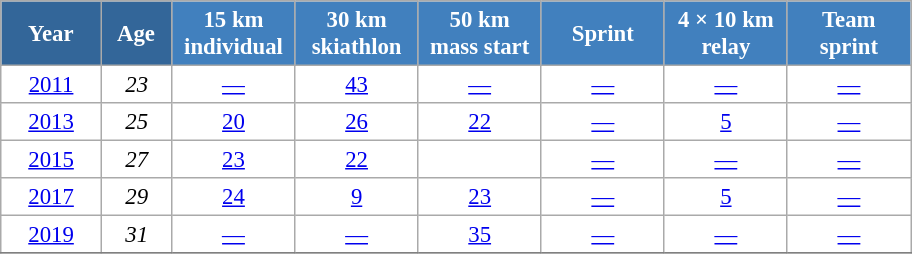<table class="wikitable" style="font-size:95%; text-align:center; border:grey solid 1px; border-collapse:collapse; background:#ffffff;">
<tr>
<th style="background-color:#369; color:white; width:60px;"> Year </th>
<th style="background-color:#369; color:white; width:40px;"> Age </th>
<th style="background-color:#4180be; color:white; width:75px;"> 15 km <br> individual </th>
<th style="background-color:#4180be; color:white; width:75px;"> 30 km <br> skiathlon </th>
<th style="background-color:#4180be; color:white; width:75px;"> 50 km <br> mass start </th>
<th style="background-color:#4180be; color:white; width:75px;"> Sprint </th>
<th style="background-color:#4180be; color:white; width:75px;"> 4 × 10 km <br> relay </th>
<th style="background-color:#4180be; color:white; width:75px;"> Team <br> sprint </th>
</tr>
<tr>
<td><a href='#'>2011</a></td>
<td><em>23</em></td>
<td><a href='#'>—</a></td>
<td><a href='#'>43</a></td>
<td><a href='#'>—</a></td>
<td><a href='#'>—</a></td>
<td><a href='#'>—</a></td>
<td><a href='#'>—</a></td>
</tr>
<tr>
<td><a href='#'>2013</a></td>
<td><em>25</em></td>
<td><a href='#'>20</a></td>
<td><a href='#'>26</a></td>
<td><a href='#'>22</a></td>
<td><a href='#'>—</a></td>
<td><a href='#'>5</a></td>
<td><a href='#'>—</a></td>
</tr>
<tr>
<td><a href='#'>2015</a></td>
<td><em>27</em></td>
<td><a href='#'>23</a></td>
<td><a href='#'>22</a></td>
<td><a href='#'></a></td>
<td><a href='#'>—</a></td>
<td><a href='#'>—</a></td>
<td><a href='#'>—</a></td>
</tr>
<tr>
<td><a href='#'>2017</a></td>
<td><em>29</em></td>
<td><a href='#'>24</a></td>
<td><a href='#'>9</a></td>
<td><a href='#'>23</a></td>
<td><a href='#'>—</a></td>
<td><a href='#'>5</a></td>
<td><a href='#'>—</a></td>
</tr>
<tr>
<td><a href='#'>2019</a></td>
<td><em>31</em></td>
<td><a href='#'>—</a></td>
<td><a href='#'>—</a></td>
<td><a href='#'>35</a></td>
<td><a href='#'>—</a></td>
<td><a href='#'>—</a></td>
<td><a href='#'>—</a></td>
</tr>
<tr>
</tr>
</table>
